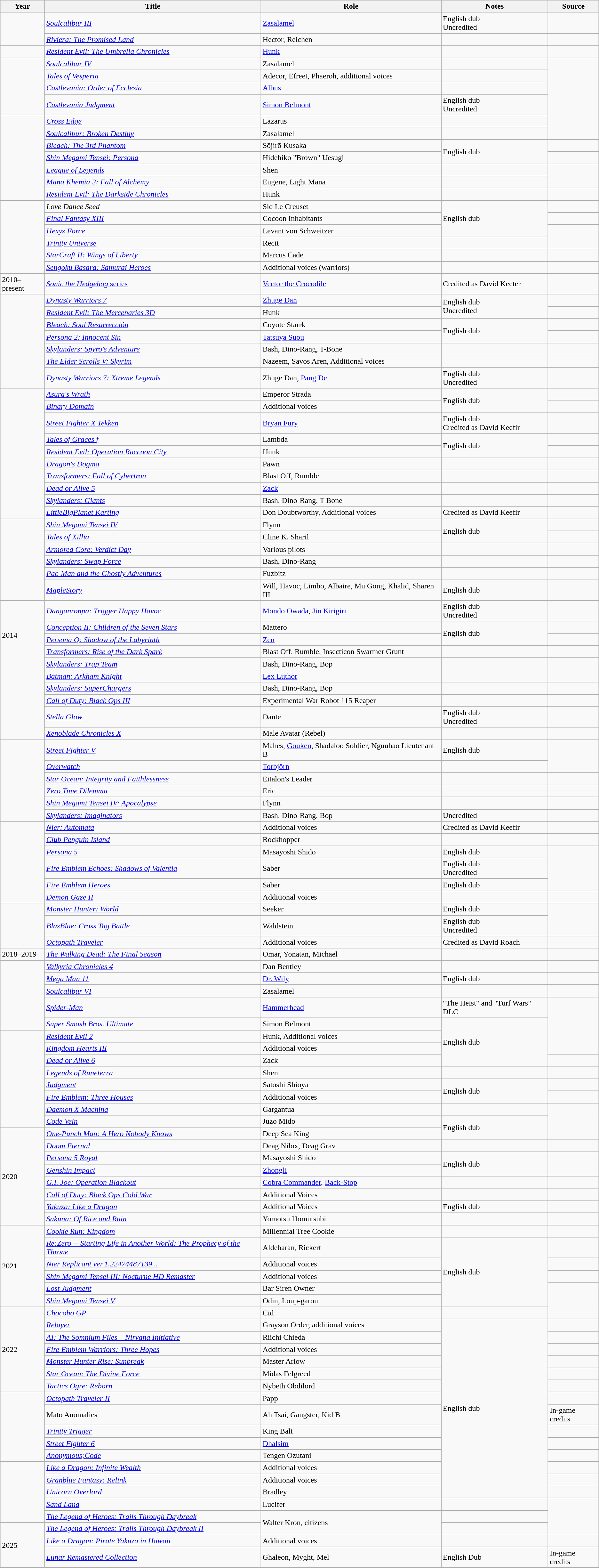<table class="wikitable sortable plainrowheaders">
<tr>
<th>Year</th>
<th>Title</th>
<th>Role</th>
<th class="unsortable">Notes</th>
<th class="unsortable">Source</th>
</tr>
<tr>
<td rowspan="2"></td>
<td><em><a href='#'>Soulcalibur III</a></em></td>
<td><a href='#'>Zasalamel</a></td>
<td>English dub<br>Uncredited</td>
<td></td>
</tr>
<tr>
<td><em><a href='#'>Riviera: The Promised Land</a></em></td>
<td>Hector, Reichen</td>
<td></td>
<td></td>
</tr>
<tr>
<td></td>
<td><em><a href='#'>Resident Evil: The Umbrella Chronicles</a></em></td>
<td><a href='#'>Hunk</a></td>
<td></td>
<td></td>
</tr>
<tr>
<td rowspan="4"></td>
<td><em><a href='#'>Soulcalibur IV</a></em></td>
<td>Zasalamel</td>
<td></td>
<td rowspan="6"></td>
</tr>
<tr>
<td><em><a href='#'>Tales of Vesperia</a></em></td>
<td>Adecor, Efreet, Phaeroh, additional voices</td>
<td></td>
</tr>
<tr>
<td><em><a href='#'>Castlevania: Order of Ecclesia</a></em></td>
<td><a href='#'>Albus</a></td>
<td></td>
</tr>
<tr>
<td><em><a href='#'>Castlevania Judgment</a></em></td>
<td><a href='#'>Simon Belmont</a></td>
<td>English dub<br>Uncredited</td>
</tr>
<tr>
<td rowspan="7"></td>
<td><em><a href='#'>Cross Edge</a></em></td>
<td>Lazarus</td>
<td></td>
</tr>
<tr>
<td><em><a href='#'>Soulcalibur: Broken Destiny</a></em></td>
<td>Zasalamel</td>
<td></td>
</tr>
<tr>
<td><em><a href='#'>Bleach: The 3rd Phantom</a></em></td>
<td>Sōjirō Kusaka</td>
<td rowspan="2">English dub</td>
<td></td>
</tr>
<tr>
<td><em><a href='#'>Shin Megami Tensei: Persona</a></em></td>
<td>Hidehiko "Brown" Uesugi</td>
<td></td>
</tr>
<tr>
<td><em><a href='#'>League of Legends</a></em></td>
<td>Shen</td>
<td></td>
<td rowspan="2"></td>
</tr>
<tr>
<td><em><a href='#'>Mana Khemia 2: Fall of Alchemy</a></em></td>
<td>Eugene, Light Mana</td>
<td></td>
</tr>
<tr>
<td><em><a href='#'>Resident Evil: The Darkside Chronicles</a></em></td>
<td>Hunk</td>
<td></td>
<td></td>
</tr>
<tr>
<td rowspan="6"></td>
<td><em>Love Dance Seed</em></td>
<td>Sid Le Creuset</td>
<td rowspan="3">English dub</td>
<td></td>
</tr>
<tr>
<td><em><a href='#'>Final Fantasy XIII</a></em></td>
<td>Cocoon Inhabitants</td>
<td></td>
</tr>
<tr>
<td><em><a href='#'>Hexyz Force</a></em></td>
<td>Levant von Schweitzer</td>
<td rowspan="2"></td>
</tr>
<tr>
<td><em><a href='#'>Trinity Universe</a></em></td>
<td>Recit</td>
<td></td>
</tr>
<tr>
<td><em><a href='#'>StarCraft II: Wings of Liberty</a></em></td>
<td>Marcus Cade</td>
<td></td>
<td></td>
</tr>
<tr>
<td><em><a href='#'>Sengoku Basara: Samurai Heroes</a></em></td>
<td>Additional voices (warriors)</td>
<td></td>
<td></td>
</tr>
<tr>
<td>2010–present</td>
<td><a href='#'><em>Sonic the Hedgehog</em> series</a></td>
<td><a href='#'>Vector the Crocodile</a></td>
<td>Credited as David Keeter</td>
<td></td>
</tr>
<tr>
<td rowspan="7"></td>
<td><em><a href='#'>Dynasty Warriors 7</a></em></td>
<td><a href='#'>Zhuge Dan</a></td>
<td rowspan="2">English dub<br>Uncredited</td>
<td></td>
</tr>
<tr>
<td><em><a href='#'>Resident Evil: The Mercenaries 3D</a></em></td>
<td>Hunk</td>
<td></td>
</tr>
<tr>
<td><em><a href='#'>Bleach: Soul Resurrección</a></em></td>
<td>Coyote Starrk</td>
<td rowspan="2">English dub</td>
<td></td>
</tr>
<tr>
<td><em><a href='#'>Persona 2: Innocent Sin</a></em></td>
<td><a href='#'>Tatsuya Suou</a></td>
<td></td>
</tr>
<tr>
<td><em><a href='#'>Skylanders: Spyro's Adventure</a></em></td>
<td>Bash, Dino-Rang, T-Bone</td>
<td></td>
<td></td>
</tr>
<tr>
<td><em><a href='#'>The Elder Scrolls V: Skyrim</a></em></td>
<td>Nazeem, Savos Aren, Additional voices</td>
<td></td>
<td></td>
</tr>
<tr>
<td><em><a href='#'>Dynasty Warriors 7: Xtreme Legends</a></em></td>
<td>Zhuge Dan, <a href='#'>Pang De</a></td>
<td>English dub<br>Uncredited</td>
<td></td>
</tr>
<tr>
<td rowspan="10"></td>
<td><em><a href='#'>Asura's Wrath</a></em></td>
<td>Emperor Strada</td>
<td rowspan="2">English dub</td>
<td></td>
</tr>
<tr>
<td><em><a href='#'>Binary Domain</a></em></td>
<td>Additional voices</td>
<td></td>
</tr>
<tr>
<td><em><a href='#'>Street Fighter X Tekken</a></em></td>
<td><a href='#'>Bryan Fury</a></td>
<td>English dub<br>Credited as David Keefir</td>
<td></td>
</tr>
<tr>
<td><em><a href='#'>Tales of Graces f</a></em></td>
<td>Lambda</td>
<td rowspan="2">English dub</td>
<td></td>
</tr>
<tr>
<td><em><a href='#'>Resident Evil: Operation Raccoon City</a></em></td>
<td>Hunk</td>
<td></td>
</tr>
<tr>
<td><em><a href='#'>Dragon's Dogma</a></em></td>
<td>Pawn</td>
<td></td>
<td></td>
</tr>
<tr>
<td><em><a href='#'>Transformers: Fall of Cybertron</a></em></td>
<td>Blast Off, Rumble</td>
<td></td>
<td></td>
</tr>
<tr>
<td><em><a href='#'>Dead or Alive 5</a></em></td>
<td><a href='#'>Zack</a></td>
<td></td>
<td></td>
</tr>
<tr>
<td><em><a href='#'>Skylanders: Giants</a></em></td>
<td>Bash, Dino-Rang, T-Bone</td>
<td></td>
<td></td>
</tr>
<tr>
<td><em><a href='#'>LittleBigPlanet Karting</a></em></td>
<td>Don Doubtworthy, Additional voices</td>
<td>Credited as David Keefir</td>
<td></td>
</tr>
<tr>
<td rowspan="6"></td>
<td><em><a href='#'>Shin Megami Tensei IV</a></em></td>
<td>Flynn</td>
<td rowspan="2">English dub</td>
<td></td>
</tr>
<tr>
<td><em><a href='#'>Tales of Xillia</a></em></td>
<td>Cline K. Sharil</td>
<td></td>
</tr>
<tr>
<td><em><a href='#'>Armored Core: Verdict Day</a></em></td>
<td>Various pilots</td>
<td></td>
<td></td>
</tr>
<tr>
<td><em><a href='#'>Skylanders: Swap Force</a></em></td>
<td>Bash, Dino-Rang</td>
<td></td>
<td></td>
</tr>
<tr>
<td><em><a href='#'>Pac-Man and the Ghostly Adventures</a></em></td>
<td>Fuzbitz</td>
<td></td>
<td></td>
</tr>
<tr>
<td><em><a href='#'>MapleStory</a></em></td>
<td>Will, Havoc, Limbo, Albaire, Mu Gong, Khalid, Sharen III</td>
<td>English dub</td>
<td></td>
</tr>
<tr>
<td rowspan="5">2014</td>
<td><em><a href='#'>Danganronpa: Trigger Happy Havoc</a></em></td>
<td><a href='#'>Mondo Owada</a>, <a href='#'>Jin Kirigiri</a></td>
<td>English dub<br>Uncredited</td>
<td></td>
</tr>
<tr>
<td><em><a href='#'>Conception II: Children of the Seven Stars</a></em></td>
<td>Mattero</td>
<td rowspan="2">English dub</td>
<td></td>
</tr>
<tr>
<td><em><a href='#'>Persona Q: Shadow of the Labyrinth</a></em></td>
<td><a href='#'>Zen</a></td>
<td></td>
</tr>
<tr>
<td><em><a href='#'>Transformers: Rise of the Dark Spark</a></em></td>
<td>Blast Off, Rumble, Insecticon Swarmer Grunt</td>
<td></td>
<td></td>
</tr>
<tr>
<td><em><a href='#'>Skylanders: Trap Team</a></em></td>
<td>Bash, Dino-Rang, Bop</td>
<td></td>
<td></td>
</tr>
<tr>
<td rowspan="5"></td>
<td><em><a href='#'>Batman: Arkham Knight</a></em></td>
<td><a href='#'>Lex Luthor</a></td>
<td></td>
<td></td>
</tr>
<tr>
<td><em><a href='#'>Skylanders: SuperChargers</a></em></td>
<td>Bash, Dino-Rang, Bop</td>
<td></td>
<td></td>
</tr>
<tr>
<td><em><a href='#'>Call of Duty: Black Ops III</a></em></td>
<td>Experimental War Robot 115 Reaper</td>
<td></td>
<td></td>
</tr>
<tr>
<td><em><a href='#'>Stella Glow</a></em></td>
<td>Dante</td>
<td>English dub<br>Uncredited</td>
<td></td>
</tr>
<tr>
<td><em><a href='#'>Xenoblade Chronicles X</a></em></td>
<td>Male Avatar (Rebel)</td>
<td></td>
<td></td>
</tr>
<tr>
<td rowspan="6"></td>
<td><em><a href='#'>Street Fighter V</a></em></td>
<td>Mahes, <a href='#'>Gouken</a>, Shadaloo Soldier, Nguuhao Lieutenant B</td>
<td>English dub</td>
<td rowspan="2"></td>
</tr>
<tr>
<td><em><a href='#'>Overwatch</a></em></td>
<td><a href='#'>Torbjörn</a></td>
<td></td>
</tr>
<tr>
<td><em><a href='#'>Star Ocean: Integrity and Faithlessness</a></em></td>
<td>Eitalon's Leader</td>
<td></td>
<td></td>
</tr>
<tr>
<td><em><a href='#'>Zero Time Dilemma</a></em></td>
<td>Eric</td>
<td></td>
<td></td>
</tr>
<tr>
<td><em><a href='#'>Shin Megami Tensei IV: Apocalypse</a></em></td>
<td>Flynn</td>
<td></td>
<td></td>
</tr>
<tr>
<td><em><a href='#'>Skylanders: Imaginators</a></em></td>
<td>Bash, Dino-Rang, Bop</td>
<td>Uncredited</td>
<td></td>
</tr>
<tr>
<td rowspan="6"></td>
<td><em><a href='#'>Nier: Automata</a></em></td>
<td>Additional voices</td>
<td>Credited as David Keefir</td>
<td></td>
</tr>
<tr>
<td><em><a href='#'>Club Penguin Island</a></em></td>
<td>Rockhopper</td>
<td></td>
<td></td>
</tr>
<tr>
<td><em><a href='#'>Persona 5</a></em></td>
<td>Masayoshi Shido</td>
<td>English dub</td>
<td rowspan="3"></td>
</tr>
<tr>
<td><em><a href='#'>Fire Emblem Echoes: Shadows of Valentia</a></em></td>
<td>Saber</td>
<td>English dub<br>Uncredited</td>
</tr>
<tr>
<td><em><a href='#'>Fire Emblem Heroes</a></em></td>
<td>Saber</td>
<td>English dub</td>
</tr>
<tr>
<td><em><a href='#'>Demon Gaze II</a></em></td>
<td>Additional voices</td>
<td></td>
<td></td>
</tr>
<tr>
<td rowspan="3"></td>
<td><em><a href='#'>Monster Hunter: World</a></em></td>
<td>Seeker</td>
<td>English dub</td>
<td rowspan="2"></td>
</tr>
<tr>
<td><em><a href='#'>BlazBlue: Cross Tag Battle</a></em></td>
<td>Waldstein</td>
<td>English dub<br>Uncredited</td>
</tr>
<tr>
<td><em><a href='#'>Octopath Traveler</a></em></td>
<td>Additional voices</td>
<td>Credited as David Roach</td>
<td></td>
</tr>
<tr>
<td>2018–2019</td>
<td><em><a href='#'>The Walking Dead: The Final Season</a></em></td>
<td>Omar, Yonatan, Michael</td>
<td></td>
<td></td>
</tr>
<tr>
<td rowspan="5"></td>
<td><em><a href='#'>Valkyria Chronicles 4</a></em></td>
<td>Dan Bentley</td>
<td></td>
<td></td>
</tr>
<tr>
<td><em><a href='#'>Mega Man 11</a></em></td>
<td><a href='#'>Dr. Wily</a></td>
<td>English dub</td>
<td></td>
</tr>
<tr>
<td><em><a href='#'>Soulcalibur VI</a></em></td>
<td>Zasalamel</td>
<td></td>
<td></td>
</tr>
<tr>
<td><em><a href='#'>Spider-Man</a></em></td>
<td><a href='#'>Hammerhead</a></td>
<td>"The Heist" and "Turf Wars" DLC</td>
<td rowspan="4"></td>
</tr>
<tr>
<td><em><a href='#'>Super Smash Bros. Ultimate</a></em></td>
<td>Simon Belmont</td>
<td rowspan="4">English dub</td>
</tr>
<tr>
<td rowspan="8"></td>
<td><em><a href='#'>Resident Evil 2</a></em></td>
<td>Hunk, Additional voices</td>
</tr>
<tr>
<td><em><a href='#'>Kingdom Hearts III</a></em></td>
<td>Additional voices</td>
</tr>
<tr>
<td><em><a href='#'>Dead or Alive 6</a></em></td>
<td>Zack</td>
<td></td>
</tr>
<tr>
<td><em><a href='#'>Legends of Runeterra</a></em></td>
<td>Shen</td>
<td></td>
<td></td>
</tr>
<tr>
<td><em><a href='#'>Judgment</a></em></td>
<td>Satoshi Shioya</td>
<td rowspan="2">English dub</td>
<td></td>
</tr>
<tr>
<td><em><a href='#'>Fire Emblem: Three Houses</a></em></td>
<td>Additional voices</td>
<td></td>
</tr>
<tr>
<td><em><a href='#'>Daemon X Machina</a></em></td>
<td>Gargantua</td>
<td></td>
<td rowspan="3"></td>
</tr>
<tr>
<td><em><a href='#'>Code Vein</a></em></td>
<td>Juzo Mido</td>
<td rowspan="2">English dub</td>
</tr>
<tr>
<td rowspan="8">2020</td>
<td><em><a href='#'>One-Punch Man: A Hero Nobody Knows</a></em></td>
<td>Deep Sea King</td>
</tr>
<tr>
<td><em><a href='#'>Doom Eternal</a></em></td>
<td>Deag Nilox, Deag Grav</td>
<td></td>
<td></td>
</tr>
<tr>
<td><em><a href='#'>Persona 5 Royal</a></em></td>
<td>Masayoshi Shido</td>
<td rowspan="2">English dub</td>
<td rowspan="2"></td>
</tr>
<tr>
<td><em><a href='#'>Genshin Impact</a></em></td>
<td><a href='#'>Zhongli</a></td>
</tr>
<tr>
<td><em><a href='#'>G.I. Joe: Operation Blackout</a></em></td>
<td><a href='#'>Cobra Commander</a>, <a href='#'>Back-Stop</a></td>
<td></td>
<td></td>
</tr>
<tr>
<td><em><a href='#'>Call of Duty: Black Ops Cold War</a></em></td>
<td>Additional Voices</td>
<td></td>
<td></td>
</tr>
<tr>
<td><em><a href='#'>Yakuza: Like a Dragon</a></em></td>
<td>Additional Voices</td>
<td>English dub</td>
<td></td>
</tr>
<tr>
<td><em><a href='#'>Sakuna: Of Rice and Ruin</a></em></td>
<td>Yomotsu Homutsubi</td>
<td></td>
<td></td>
</tr>
<tr>
<td rowspan="6">2021</td>
<td><em><a href='#'>Cookie Run: Kingdom</a></em></td>
<td>Millennial Tree Cookie</td>
<td></td>
<td></td>
</tr>
<tr>
<td><em><a href='#'>Re:Zero − Starting Life in Another World: The Prophecy of the Throne</a></em></td>
<td>Aldebaran, Rickert</td>
<td rowspan="5">English dub</td>
<td></td>
</tr>
<tr>
<td><em><a href='#'>Nier Replicant ver.1.22474487139...</a></em></td>
<td>Additional voices</td>
<td></td>
</tr>
<tr>
<td><em><a href='#'>Shin Megami Tensei III: Nocturne HD Remaster</a></em></td>
<td>Additional voices</td>
<td></td>
</tr>
<tr>
<td><em><a href='#'>Lost Judgment</a></em></td>
<td>Bar Siren Owner</td>
<td rowspan="3"></td>
</tr>
<tr>
<td><em><a href='#'>Shin Megami Tensei V</a></em></td>
<td>Odin, Loup-garou</td>
</tr>
<tr>
<td rowspan="7">2022</td>
<td><em><a href='#'>Chocobo GP</a></em></td>
<td>Cid</td>
<td> </td>
</tr>
<tr>
<td><em><a href='#'>Relayer</a></em></td>
<td>Grayson Order, additional voices</td>
<td rowspan="14">English dub</td>
<td></td>
</tr>
<tr>
<td><em><a href='#'>AI: The Somnium Files – Nirvana Initiative</a></em></td>
<td>Riichi Chieda</td>
<td></td>
</tr>
<tr>
<td><em><a href='#'>Fire Emblem Warriors: Three Hopes</a></em></td>
<td>Additional voices</td>
<td></td>
</tr>
<tr>
<td><em><a href='#'>Monster Hunter Rise: Sunbreak</a></em></td>
<td>Master Arlow</td>
</tr>
<tr>
<td><em><a href='#'>Star Ocean: The Divine Force</a></em></td>
<td>Midas Felgreed</td>
<td></td>
</tr>
<tr>
<td><em><a href='#'>Tactics Ogre: Reborn</a></em></td>
<td>Nybeth Obdilord</td>
<td></td>
</tr>
<tr>
<td rowspan="5"></td>
<td><em><a href='#'>Octopath Traveler II</a></em></td>
<td>Papp</td>
<td></td>
</tr>
<tr>
<td>Mato Anomalies</td>
<td>Ah Tsai, Gangster, Kid B</td>
<td>In-game credits</td>
</tr>
<tr>
<td><em><a href='#'>Trinity Trigger</a></em></td>
<td>King Balt</td>
<td></td>
</tr>
<tr>
<td><em><a href='#'>Street Fighter 6</a></em></td>
<td><a href='#'>Dhalsim</a></td>
<td></td>
</tr>
<tr>
<td><em><a href='#'>Anonymous;Code</a></em></td>
<td>Tengen Ozutani</td>
<td></td>
</tr>
<tr>
<td rowspan="5"></td>
<td><em><a href='#'>Like a Dragon: Infinite Wealth</a></em></td>
<td>Additional voices</td>
<td></td>
</tr>
<tr>
<td><em><a href='#'>Granblue Fantasy: Relink</a></em></td>
<td>Additional voices</td>
<td></td>
</tr>
<tr>
<td><em><a href='#'>Unicorn Overlord</a></em></td>
<td>Bradley</td>
<td></td>
</tr>
<tr>
<td><a href='#'><em>Sand Land</em></a></td>
<td>Lucifer</td>
<td></td>
<td rowspan="3"></td>
</tr>
<tr>
<td><em><a href='#'>The Legend of Heroes: Trails Through Daybreak</a></em></td>
<td rowspan="2">Walter Kron, citizens</td>
<td></td>
</tr>
<tr>
<td rowspan="3">2025</td>
<td><em><a href='#'>The Legend of Heroes: Trails Through Daybreak II</a></em></td>
<td></td>
</tr>
<tr>
<td><em><a href='#'>Like a Dragon: Pirate Yakuza in Hawaii</a></em></td>
<td>Additional voices</td>
<td></td>
<td></td>
</tr>
<tr>
<td><em><a href='#'>Lunar Remastered Collection</a></em></td>
<td>Ghaleon, Myght, Mel</td>
<td>English Dub</td>
<td>In-game credits</td>
</tr>
</table>
